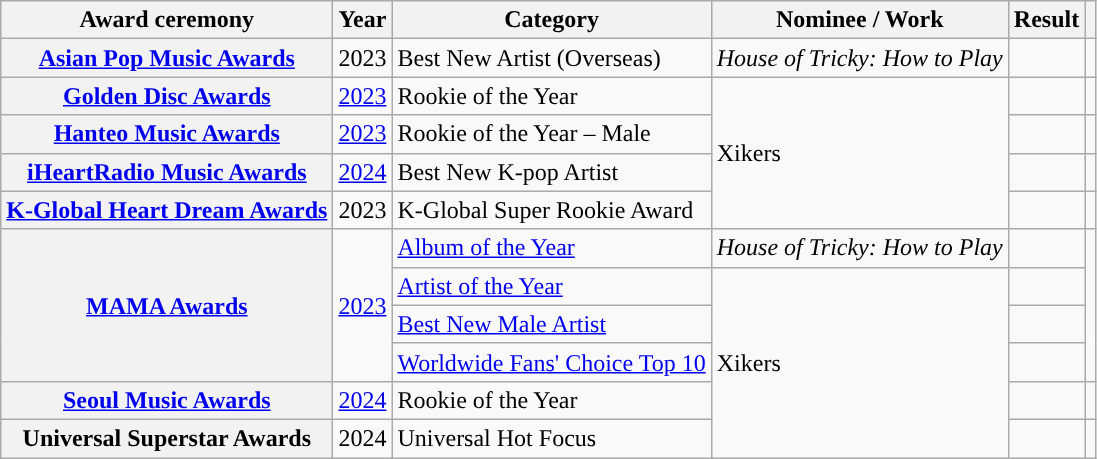<table class="wikitable plainrowheaders sortable">
<tr>
<th scope="col">Award ceremony</th>
<th scope="col">Year</th>
<th scope="col">Category</th>
<th scope="col">Nominee / Work</th>
<th scope="col">Result</th>
<th scope="col" class="unsortable"></th>
</tr>
<tr>
<th scope="row"><a href='#'>Asian Pop Music Awards</a></th>
<td style="text-align:center">2023</td>
<td>Best New Artist (Overseas)</td>
<td><em>House of Tricky: How to Play</em></td>
<td></td>
<td style="text-align:center"></td>
</tr>
<tr>
<th scope="row"><a href='#'>Golden Disc Awards</a></th>
<td style="text-align:center"><a href='#'>2023</a></td>
<td>Rookie of the Year</td>
<td rowspan="4">Xikers</td>
<td></td>
<td style="text-align:center"></td>
</tr>
<tr>
<th scope="row"><a href='#'>Hanteo Music Awards</a></th>
<td style="text-align:center"><a href='#'>2023</a></td>
<td>Rookie of the Year – Male</td>
<td></td>
<td style="text-align:center"></td>
</tr>
<tr>
<th scope="row"><a href='#'>iHeartRadio Music Awards</a></th>
<td style="text-align:center"><a href='#'>2024</a></td>
<td>Best New K-pop Artist</td>
<td></td>
<td style="text-align:center"></td>
</tr>
<tr>
<th scope="row"><a href='#'>K-Global Heart Dream Awards</a></th>
<td style="text-align:center">2023</td>
<td style="text-align:left">K-Global Super Rookie Award</td>
<td></td>
<td style="text-align:center"></td>
</tr>
<tr>
<th scope="row" rowspan="4"><a href='#'>MAMA Awards</a></th>
<td rowspan="4" style="text-align:center"><a href='#'>2023</a></td>
<td><a href='#'>Album of the Year</a></td>
<td><em>House of Tricky: How to Play</em></td>
<td></td>
<td rowspan="4" style="text-align:center"></td>
</tr>
<tr>
<td><a href='#'>Artist of the Year</a></td>
<td rowspan="5">Xikers</td>
<td></td>
</tr>
<tr>
<td><a href='#'>Best New Male Artist</a></td>
<td></td>
</tr>
<tr>
<td><a href='#'>Worldwide Fans' Choice Top 10</a></td>
<td></td>
</tr>
<tr>
<th scope="row"><a href='#'>Seoul Music Awards</a></th>
<td style="text-align:center"><a href='#'>2024</a></td>
<td>Rookie of the Year</td>
<td></td>
<td style="text-align:center"></td>
</tr>
<tr>
<th scope="row">Universal Superstar Awards</th>
<td style="text-align:center">2024</td>
<td>Universal Hot Focus</td>
<td></td>
<td style="text-align:center"></td>
</tr>
</table>
